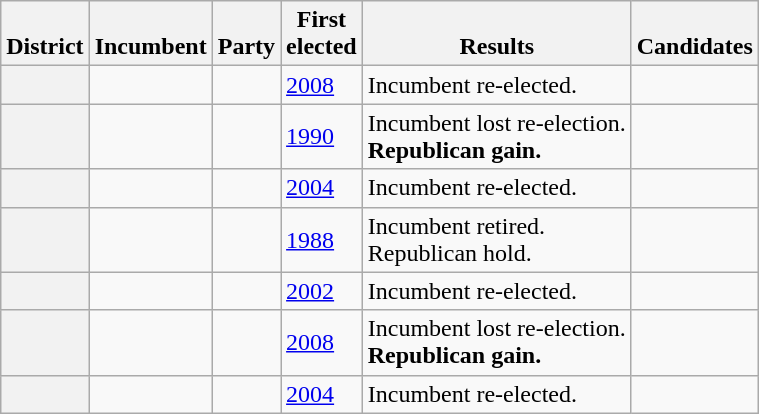<table class="wikitable sortable">
<tr valign=bottom>
<th>District</th>
<th>Incumbent</th>
<th>Party</th>
<th>First<br>elected</th>
<th>Results</th>
<th>Candidates</th>
</tr>
<tr>
<th></th>
<td></td>
<td></td>
<td><a href='#'>2008 </a></td>
<td>Incumbent re-elected.</td>
<td nowrap></td>
</tr>
<tr>
<th></th>
<td></td>
<td></td>
<td><a href='#'>1990</a></td>
<td>Incumbent lost re-election.<br><strong>Republican gain.</strong></td>
<td nowrap></td>
</tr>
<tr>
<th></th>
<td></td>
<td></td>
<td><a href='#'>2004</a></td>
<td>Incumbent re-elected.</td>
<td nowrap></td>
</tr>
<tr>
<th></th>
<td></td>
<td></td>
<td><a href='#'>1988</a></td>
<td>Incumbent retired.<br>Republican hold.</td>
<td nowrap></td>
</tr>
<tr>
<th></th>
<td></td>
<td></td>
<td><a href='#'>2002</a></td>
<td>Incumbent re-elected.</td>
<td nowrap></td>
</tr>
<tr>
<th></th>
<td></td>
<td></td>
<td><a href='#'>2008 </a></td>
<td>Incumbent lost re-election.<br><strong>Republican gain.</strong></td>
<td nowrap></td>
</tr>
<tr>
<th></th>
<td></td>
<td></td>
<td><a href='#'>2004</a></td>
<td>Incumbent re-elected.</td>
<td nowrap></td>
</tr>
</table>
